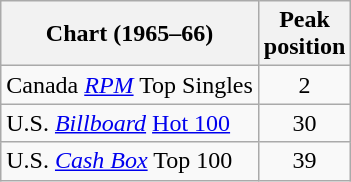<table class="wikitable">
<tr>
<th>Chart (1965–66)</th>
<th>Peak<br>position</th>
</tr>
<tr>
<td>Canada <a href='#'><em>RPM</em></a> Top Singles</td>
<td style="text-align:center;">2</td>
</tr>
<tr>
<td>U.S. <em><a href='#'>Billboard</a></em> <a href='#'>Hot 100</a></td>
<td style="text-align:center;">30</td>
</tr>
<tr>
<td>U.S. <a href='#'><em>Cash Box</em></a> Top 100</td>
<td align="center">39</td>
</tr>
</table>
